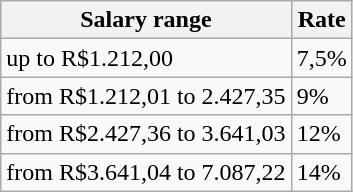<table class="wikitable">
<tr>
<th>Salary range</th>
<th>Rate</th>
</tr>
<tr>
<td>up to R$1.212,00</td>
<td>7,5%</td>
</tr>
<tr>
<td>from R$1.212,01 to 2.427,35</td>
<td>9%</td>
</tr>
<tr>
<td>from R$2.427,36 to 3.641,03</td>
<td>12%</td>
</tr>
<tr>
<td>from R$3.641,04 to 7.087,22</td>
<td>14%</td>
</tr>
</table>
